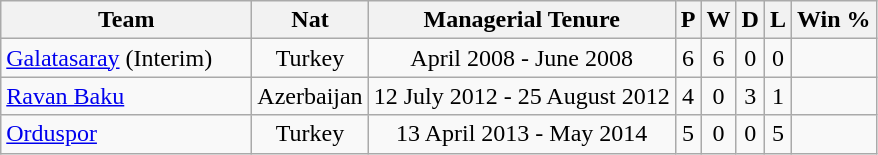<table class="wikitable sortable" style="text-align: center;">
<tr>
<th style="width:10em">Team</th>
<th>Nat</th>
<th>Managerial Tenure</th>
<th>P</th>
<th>W</th>
<th>D</th>
<th>L</th>
<th>Win %</th>
</tr>
<tr>
<td align="left"><a href='#'>Galatasaray</a> (Interim)</td>
<td> Turkey</td>
<td>April 2008 - June 2008</td>
<td>6</td>
<td>6</td>
<td>0</td>
<td>0</td>
<td></td>
</tr>
<tr>
<td align="left"><a href='#'>Ravan Baku</a></td>
<td> Azerbaijan</td>
<td>12 July 2012 - 25 August 2012</td>
<td>4</td>
<td>0</td>
<td>3</td>
<td>1</td>
<td></td>
</tr>
<tr>
<td align="left"><a href='#'>Orduspor</a></td>
<td> Turkey</td>
<td>13 April 2013 - May 2014</td>
<td>5</td>
<td>0</td>
<td>0</td>
<td>5</td>
<td></td>
</tr>
</table>
